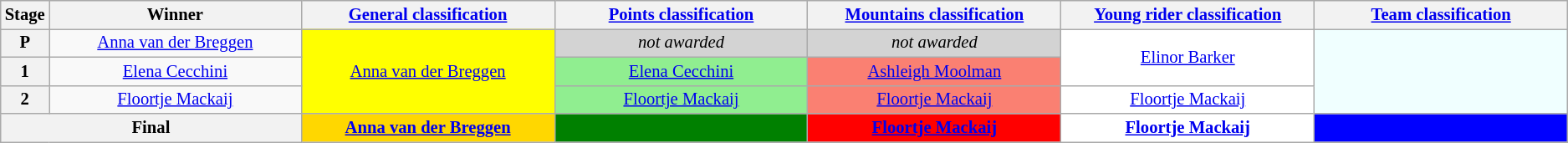<table class="wikitable" style="text-align: center; font-size:86%;">
<tr style="background-color: #efefef;">
<th width="1%">Stage</th>
<th width="16.5%">Winner</th>
<th width="16.5%"><a href='#'>General classification</a><br></th>
<th width="16.5%"><a href='#'>Points classification</a><br></th>
<th width="16.5%"><a href='#'>Mountains classification</a><br></th>
<th width="16.5%"><a href='#'>Young rider classification</a><br></th>
<th width="16.5%"><a href='#'>Team classification</a><br></th>
</tr>
<tr>
<th>P</th>
<td><a href='#'>Anna van der Breggen</a></td>
<td style="background:yellow;" rowspan=3><a href='#'>Anna van der Breggen</a></td>
<td style="background:lightgrey;"><em>not awarded</em></td>
<td style="background:lightgrey;"><em>not awarded</em></td>
<td style="background:white;" rowspan=2><a href='#'>Elinor Barker</a></td>
<td style="background:azure;" rowspan=3></td>
</tr>
<tr>
<th>1</th>
<td><a href='#'>Elena Cecchini</a></td>
<td style="background:lightgreen;"><a href='#'>Elena Cecchini</a></td>
<td style="background:salmon;"><a href='#'>Ashleigh Moolman</a></td>
</tr>
<tr>
<th>2</th>
<td><a href='#'>Floortje Mackaij</a></td>
<td style="background:lightgreen;"><a href='#'>Floortje Mackaij</a></td>
<td style="background:salmon;"><a href='#'>Floortje Mackaij</a></td>
<td style="background:white;"><a href='#'>Floortje Mackaij</a></td>
</tr>
<tr>
<th colspan=2>Final</th>
<th style="background:gold;"><a href='#'>Anna van der Breggen</a></th>
<th style="background:green;"></th>
<th style="background:red;"><a href='#'>Floortje Mackaij</a></th>
<th style="background:white;"><a href='#'>Floortje Mackaij</a></th>
<th style="background:blue;"></th>
</tr>
</table>
